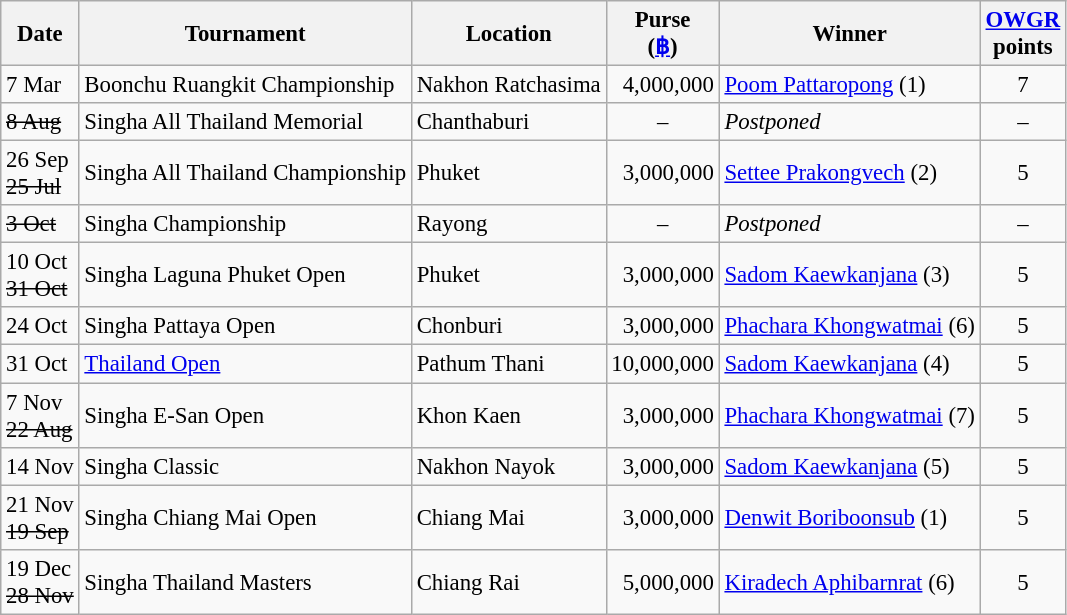<table class="wikitable" style="font-size:95%">
<tr>
<th>Date</th>
<th>Tournament</th>
<th>Location</th>
<th>Purse<br>(<a href='#'>฿</a>)</th>
<th>Winner</th>
<th><a href='#'>OWGR</a><br>points</th>
</tr>
<tr>
<td>7 Mar</td>
<td>Boonchu Ruangkit Championship</td>
<td>Nakhon Ratchasima</td>
<td align=right>4,000,000</td>
<td> <a href='#'>Poom Pattaropong</a> (1)</td>
<td align=center>7</td>
</tr>
<tr>
<td><s>8 Aug</s></td>
<td>Singha All Thailand Memorial</td>
<td>Chanthaburi</td>
<td align=center>–</td>
<td><em>Postponed</em></td>
<td align=center>–</td>
</tr>
<tr>
<td>26 Sep<br><s>25 Jul</s></td>
<td>Singha All Thailand Championship</td>
<td>Phuket</td>
<td align=right>3,000,000</td>
<td> <a href='#'>Settee Prakongvech</a> (2)</td>
<td align=center>5</td>
</tr>
<tr>
<td><s>3 Oct</s></td>
<td>Singha Championship</td>
<td>Rayong</td>
<td align=center>–</td>
<td><em>Postponed</em></td>
<td align=center>–</td>
</tr>
<tr>
<td>10 Oct<br><s>31 Oct</s></td>
<td>Singha Laguna Phuket Open</td>
<td>Phuket</td>
<td align=right>3,000,000</td>
<td> <a href='#'>Sadom Kaewkanjana</a> (3)</td>
<td align=center>5</td>
</tr>
<tr>
<td>24 Oct</td>
<td>Singha Pattaya Open</td>
<td>Chonburi</td>
<td align=right>3,000,000</td>
<td> <a href='#'>Phachara Khongwatmai</a> (6)</td>
<td align=center>5</td>
</tr>
<tr>
<td>31 Oct</td>
<td><a href='#'>Thailand Open</a></td>
<td>Pathum Thani</td>
<td align=right>10,000,000</td>
<td> <a href='#'>Sadom Kaewkanjana</a> (4)</td>
<td align=center>5</td>
</tr>
<tr>
<td>7 Nov<br><s>22 Aug</s></td>
<td>Singha E-San Open</td>
<td>Khon Kaen</td>
<td align=right>3,000,000</td>
<td> <a href='#'>Phachara Khongwatmai</a> (7)</td>
<td align=center>5</td>
</tr>
<tr>
<td>14 Nov</td>
<td>Singha Classic</td>
<td>Nakhon Nayok</td>
<td align=right>3,000,000</td>
<td> <a href='#'>Sadom Kaewkanjana</a> (5)</td>
<td align=center>5</td>
</tr>
<tr>
<td>21 Nov<br><s>19 Sep</s></td>
<td>Singha Chiang Mai Open</td>
<td>Chiang Mai</td>
<td align=right>3,000,000</td>
<td> <a href='#'>Denwit Boriboonsub</a> (1)</td>
<td align=center>5</td>
</tr>
<tr>
<td>19 Dec<br><s>28 Nov</s></td>
<td>Singha Thailand Masters</td>
<td>Chiang Rai</td>
<td align=right>5,000,000</td>
<td> <a href='#'>Kiradech Aphibarnrat</a> (6)</td>
<td align=center>5</td>
</tr>
</table>
